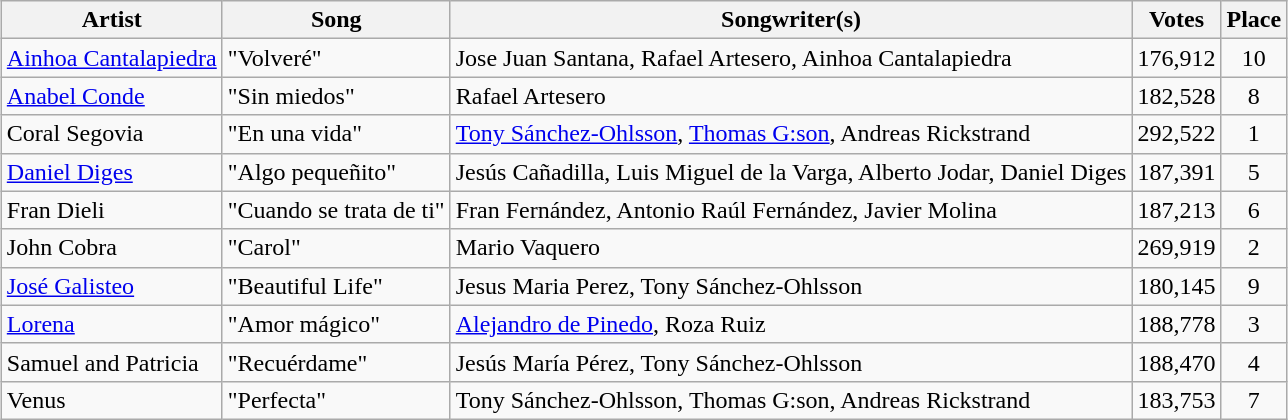<table class="sortable wikitable" style="margin: 1em auto 1em auto; text-align:center;">
<tr>
<th>Artist</th>
<th>Song</th>
<th>Songwriter(s)</th>
<th>Votes</th>
<th>Place</th>
</tr>
<tr>
<td align="left"><a href='#'>Ainhoa Cantalapiedra</a></td>
<td align="left">"Volveré"</td>
<td align="left">Jose Juan Santana, Rafael Artesero, Ainhoa Cantalapiedra</td>
<td>176,912</td>
<td>10</td>
</tr>
<tr>
<td align="left"><a href='#'>Anabel Conde</a></td>
<td align="left">"Sin miedos"</td>
<td align="left">Rafael Artesero</td>
<td>182,528</td>
<td>8</td>
</tr>
<tr>
<td align="left">Coral Segovia</td>
<td align="left">"En una vida"</td>
<td align="left"><a href='#'>Tony Sánchez-Ohlsson</a>, <a href='#'>Thomas G:son</a>, Andreas Rickstrand</td>
<td>292,522</td>
<td>1</td>
</tr>
<tr>
<td align="left"><a href='#'>Daniel Diges</a></td>
<td align="left">"Algo pequeñito"</td>
<td align="left">Jesús Cañadilla, Luis Miguel de la Varga, Alberto Jodar, Daniel Diges</td>
<td>187,391</td>
<td>5</td>
</tr>
<tr>
<td align="left">Fran Dieli</td>
<td align="left">"Cuando se trata de ti"</td>
<td align="left">Fran Fernández, Antonio Raúl Fernández, Javier Molina</td>
<td>187,213</td>
<td>6</td>
</tr>
<tr>
<td align="left">John Cobra</td>
<td align="left">"Carol"</td>
<td align="left">Mario Vaquero</td>
<td>269,919</td>
<td>2</td>
</tr>
<tr>
<td align="left"><a href='#'>José Galisteo</a></td>
<td align="left">"Beautiful Life"</td>
<td align="left">Jesus Maria Perez, Tony Sánchez-Ohlsson</td>
<td>180,145</td>
<td>9</td>
</tr>
<tr>
<td align="left"><a href='#'>Lorena</a></td>
<td align="left">"Amor mágico"</td>
<td align="left"><a href='#'>Alejandro de Pinedo</a>, Roza Ruiz</td>
<td>188,778</td>
<td>3</td>
</tr>
<tr>
<td align="left">Samuel and Patricia</td>
<td align="left">"Recuérdame"</td>
<td align="left">Jesús María Pérez, Tony Sánchez-Ohlsson</td>
<td>188,470</td>
<td>4</td>
</tr>
<tr>
<td align="left">Venus</td>
<td align="left">"Perfecta"</td>
<td align="left">Tony Sánchez-Ohlsson, Thomas G:son, Andreas Rickstrand</td>
<td>183,753</td>
<td>7</td>
</tr>
</table>
